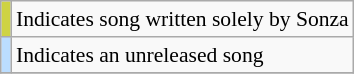<table class="wikitable" style="font-size:90%;">
<tr>
<td style="background-color:#ced343"></td>
<td>Indicates song written solely by Sonza</td>
</tr>
<tr>
<td style="background-color:#bbddff"></td>
<td>Indicates an unreleased song</td>
</tr>
<tr>
</tr>
</table>
